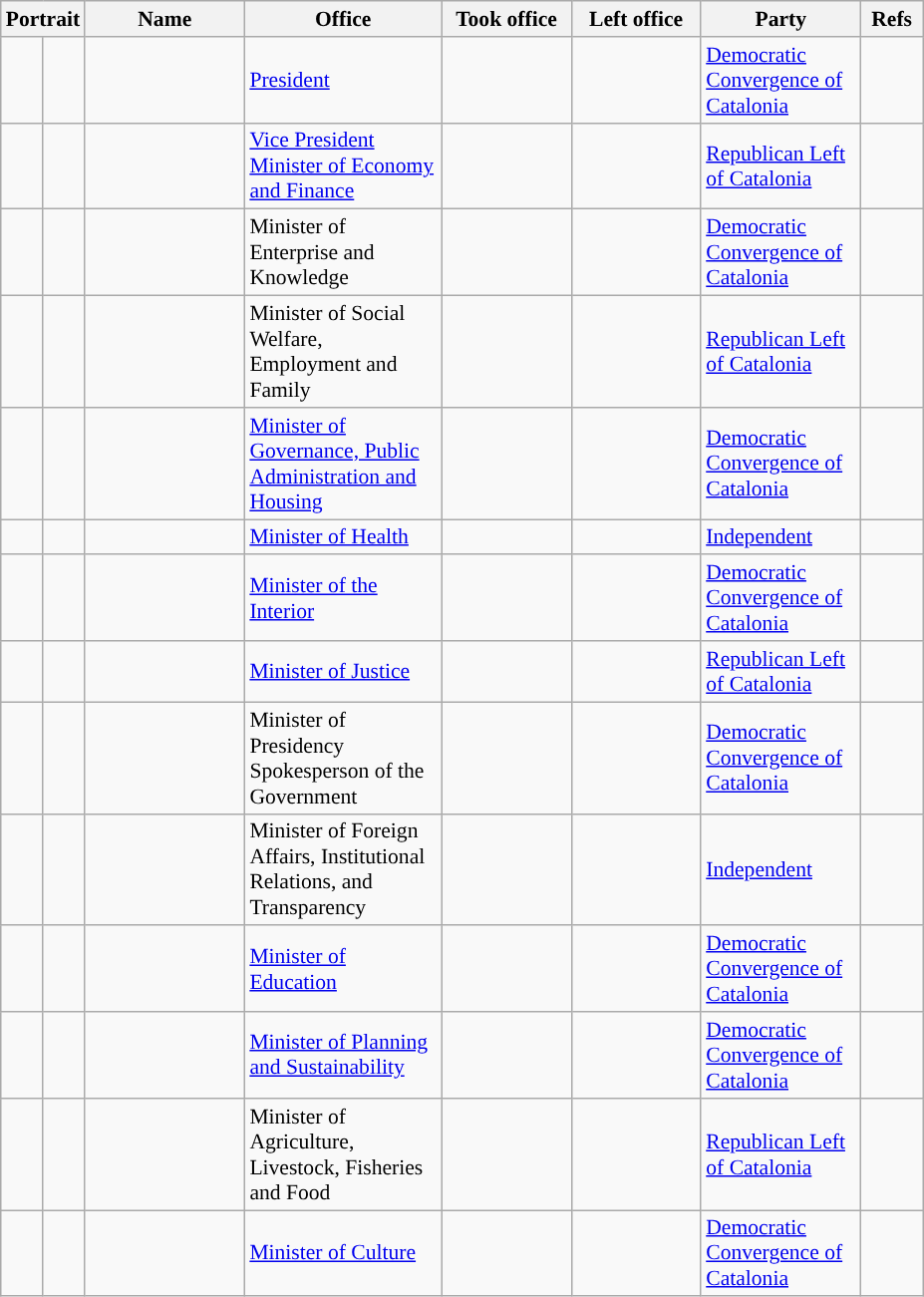<table class="wikitable plainrowheaders sortable" style="font-size:90%; text-align:left;">
<tr>
<th scope=col class=unsortable colspan=2>Portrait</th>
<th scope=col width=100>Name</th>
<th scope=col width=125>Office</th>
<th scope=col width=80>Took office</th>
<th scope=col width=80>Left office</th>
<th scope=col width=100>Party</th>
<th scope=col width=35 class=unsortable>Refs</th>
</tr>
<tr>
<td !align="center" style="background:"></td>
<td align=center></td>
<td></td>
<td><a href='#'>President</a></td>
<td align=center></td>
<td align=center></td>
<td><a href='#'>Democratic Convergence of Catalonia</a></td>
<td align=center></td>
</tr>
<tr>
<td !align="center" style="background:"></td>
<td align=center></td>
<td></td>
<td><a href='#'>Vice President</a><br><a href='#'>Minister of Economy and Finance</a></td>
<td align=center></td>
<td align=center></td>
<td><a href='#'>Republican Left of Catalonia</a></td>
<td align=center></td>
</tr>
<tr>
<td !align="center" style="background:"></td>
<td align=center></td>
<td></td>
<td>Minister of Enterprise and Knowledge</td>
<td align=center></td>
<td align=center></td>
<td><a href='#'>Democratic Convergence of Catalonia</a></td>
<td align=center></td>
</tr>
<tr>
<td !align="center" style="background:"></td>
<td align=center></td>
<td></td>
<td>Minister of Social Welfare, Employment and Family</td>
<td align=center></td>
<td align=center></td>
<td><a href='#'>Republican Left of Catalonia</a></td>
<td align=center></td>
</tr>
<tr>
<td !align="center" style="background:"></td>
<td align=center></td>
<td></td>
<td><a href='#'>Minister of Governance, Public Administration and Housing</a></td>
<td align=center></td>
<td align=center></td>
<td><a href='#'>Democratic Convergence of Catalonia</a></td>
<td align=center></td>
</tr>
<tr>
<td !align="center" style="background:"></td>
<td align=center></td>
<td></td>
<td><a href='#'>Minister of Health</a></td>
<td align=center></td>
<td align=center></td>
<td><a href='#'>Independent</a></td>
<td align=center></td>
</tr>
<tr>
<td !align="center" style="background:"></td>
<td align=center></td>
<td></td>
<td><a href='#'>Minister of the Interior</a></td>
<td align=center></td>
<td align=center></td>
<td><a href='#'>Democratic Convergence of Catalonia</a></td>
<td align=center></td>
</tr>
<tr>
<td !align="center" style="background:"></td>
<td align=center></td>
<td></td>
<td><a href='#'>Minister of Justice</a></td>
<td align=center></td>
<td align=center></td>
<td><a href='#'>Republican Left of Catalonia</a></td>
<td align=center></td>
</tr>
<tr>
<td !align="center" style="background:"></td>
<td align=center></td>
<td></td>
<td>Minister of Presidency<br>Spokesperson of the Government</td>
<td align=center></td>
<td align=center></td>
<td><a href='#'>Democratic Convergence of Catalonia</a></td>
<td align=center></td>
</tr>
<tr>
<td !align="center" style="background:"></td>
<td align=center></td>
<td></td>
<td>Minister of Foreign Affairs, Institutional Relations, and Transparency</td>
<td align=center></td>
<td align=center></td>
<td><a href='#'>Independent</a></td>
<td align=center></td>
</tr>
<tr>
<td !align="center" style="background:"></td>
<td align=center></td>
<td></td>
<td><a href='#'>Minister of Education</a></td>
<td align=center></td>
<td align=center></td>
<td><a href='#'>Democratic Convergence of Catalonia</a></td>
<td align=center></td>
</tr>
<tr>
<td !align="center" style="background:"></td>
<td align=center></td>
<td></td>
<td><a href='#'>Minister of Planning and Sustainability</a></td>
<td align=center></td>
<td align=center></td>
<td><a href='#'>Democratic Convergence of Catalonia</a></td>
<td align=center></td>
</tr>
<tr>
<td !align="center" style="background:"></td>
<td align=center></td>
<td></td>
<td>Minister of Agriculture, Livestock, Fisheries and Food</td>
<td align=center></td>
<td align=center></td>
<td><a href='#'>Republican Left of Catalonia</a></td>
<td align=center></td>
</tr>
<tr>
<td !align="center" style="background:"></td>
<td align=center></td>
<td></td>
<td><a href='#'>Minister of Culture</a></td>
<td align=center></td>
<td align=center></td>
<td><a href='#'>Democratic Convergence of Catalonia</a></td>
<td align=center></td>
</tr>
</table>
